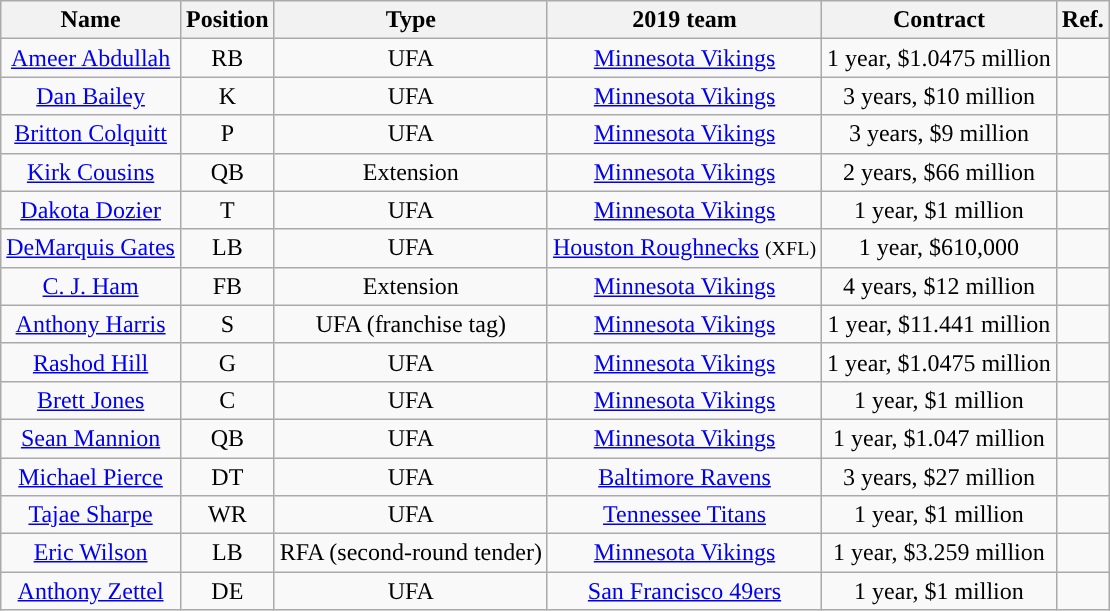<table class="wikitable" style="text-align:center">
<tr>
<th>Name</th>
<th>Position</th>
<th>Type</th>
<th>2019 team</th>
<th>Contract</th>
<th>Ref.</th>
</tr>
<tr>
<td><a href='#'>Ameer Abdullah</a></td>
<td>RB</td>
<td>UFA</td>
<td><a href='#'>Minnesota Vikings</a></td>
<td>1 year, $1.0475 million</td>
<td></td>
</tr>
<tr>
<td><a href='#'>Dan Bailey</a></td>
<td>K</td>
<td>UFA</td>
<td><a href='#'>Minnesota Vikings</a></td>
<td>3 years, $10 million</td>
<td></td>
</tr>
<tr>
<td><a href='#'>Britton Colquitt</a></td>
<td>P</td>
<td>UFA</td>
<td><a href='#'>Minnesota Vikings</a></td>
<td>3 years, $9 million</td>
<td></td>
</tr>
<tr>
<td><a href='#'>Kirk Cousins</a></td>
<td>QB</td>
<td>Extension</td>
<td><a href='#'>Minnesota Vikings</a></td>
<td>2 years, $66 million</td>
<td></td>
</tr>
<tr>
<td><a href='#'>Dakota Dozier</a></td>
<td>T</td>
<td>UFA</td>
<td><a href='#'>Minnesota Vikings</a></td>
<td>1 year, $1 million</td>
<td></td>
</tr>
<tr>
<td><a href='#'>DeMarquis Gates</a></td>
<td>LB</td>
<td>UFA</td>
<td><a href='#'>Houston Roughnecks</a> <small>(XFL)</small></td>
<td>1 year, $610,000</td>
<td></td>
</tr>
<tr>
<td><a href='#'>C. J. Ham</a></td>
<td>FB</td>
<td>Extension</td>
<td><a href='#'>Minnesota Vikings</a></td>
<td>4 years, $12 million</td>
<td></td>
</tr>
<tr>
<td><a href='#'>Anthony Harris</a></td>
<td>S</td>
<td>UFA (franchise tag)</td>
<td><a href='#'>Minnesota Vikings</a></td>
<td>1 year, $11.441 million</td>
<td></td>
</tr>
<tr>
<td><a href='#'>Rashod Hill</a></td>
<td>G</td>
<td>UFA</td>
<td><a href='#'>Minnesota Vikings</a></td>
<td>1 year, $1.0475 million</td>
<td></td>
</tr>
<tr>
<td><a href='#'>Brett Jones</a></td>
<td>C</td>
<td>UFA</td>
<td><a href='#'>Minnesota Vikings</a></td>
<td>1 year, $1 million</td>
<td></td>
</tr>
<tr>
<td><a href='#'>Sean Mannion</a></td>
<td>QB</td>
<td>UFA</td>
<td><a href='#'>Minnesota Vikings</a></td>
<td>1 year, $1.047 million</td>
<td></td>
</tr>
<tr>
<td><a href='#'>Michael Pierce</a></td>
<td>DT</td>
<td>UFA</td>
<td><a href='#'>Baltimore Ravens</a></td>
<td>3 years, $27 million</td>
<td></td>
</tr>
<tr>
<td><a href='#'>Tajae Sharpe</a></td>
<td>WR</td>
<td>UFA</td>
<td><a href='#'>Tennessee Titans</a></td>
<td>1 year, $1 million</td>
<td></td>
</tr>
<tr>
<td><a href='#'>Eric Wilson</a></td>
<td>LB</td>
<td>RFA (second-round tender)</td>
<td><a href='#'>Minnesota Vikings</a></td>
<td>1 year, $3.259 million</td>
<td></td>
</tr>
<tr>
<td><a href='#'>Anthony Zettel</a></td>
<td>DE</td>
<td>UFA</td>
<td><a href='#'>San Francisco 49ers</a></td>
<td>1 year, $1 million</td>
<td></td>
</tr>
</table>
